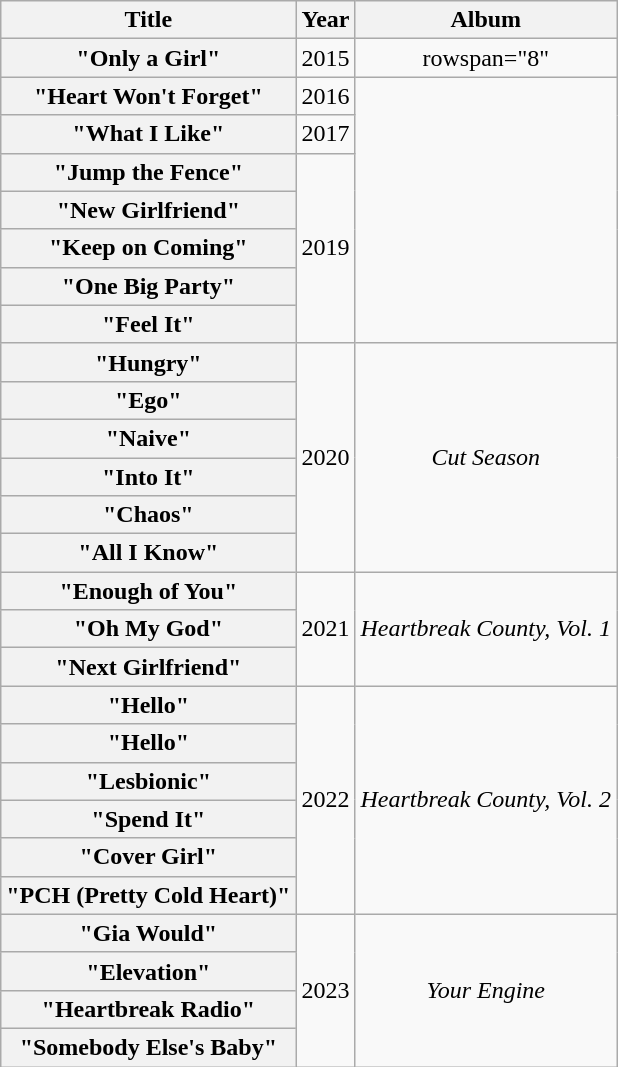<table class="wikitable plainrowheaders" style="text-align:center;">
<tr>
<th>Title</th>
<th>Year</th>
<th>Album</th>
</tr>
<tr>
<th scope="row">"Only a Girl"</th>
<td>2015</td>
<td>rowspan="8" </td>
</tr>
<tr>
<th scope="row">"Heart Won't Forget"<br></th>
<td>2016</td>
</tr>
<tr>
<th scope="row">"What I Like"</th>
<td>2017</td>
</tr>
<tr>
<th scope="row">"Jump the Fence"</th>
<td rowspan="5">2019</td>
</tr>
<tr>
<th scope="row">"New Girlfriend"</th>
</tr>
<tr>
<th scope="row">"Keep on Coming"</th>
</tr>
<tr>
<th scope="row">"One Big Party"</th>
</tr>
<tr>
<th scope="row">"Feel It"</th>
</tr>
<tr>
<th scope="row">"Hungry"</th>
<td rowspan="6">2020</td>
<td rowspan="6"><em>Cut Season</em></td>
</tr>
<tr>
<th scope="row">"Ego"</th>
</tr>
<tr>
<th scope="row">"Naive"</th>
</tr>
<tr>
<th scope="row">"Into It"</th>
</tr>
<tr>
<th scope="row">"Chaos"</th>
</tr>
<tr>
<th scope="row">"All I Know"</th>
</tr>
<tr>
<th scope="row">"Enough of You"</th>
<td rowspan="3">2021</td>
<td rowspan="3"><em>Heartbreak County, Vol. 1</em></td>
</tr>
<tr>
<th scope="row">"Oh My God"</th>
</tr>
<tr>
<th scope="row">"Next Girlfriend"</th>
</tr>
<tr>
<th scope="row">"Hello"</th>
<td rowspan="6">2022</td>
<td rowspan="6"><em>Heartbreak County, Vol. 2</em></td>
</tr>
<tr>
<th scope="row">"Hello"</th>
</tr>
<tr>
<th scope="row">"Lesbionic"</th>
</tr>
<tr>
<th scope="row">"Spend It"<br></th>
</tr>
<tr>
<th scope="row">"Cover Girl"</th>
</tr>
<tr>
<th scope="row">"PCH (Pretty Cold Heart)"</th>
</tr>
<tr>
<th scope="row">"Gia Would"</th>
<td rowspan="4">2023</td>
<td rowspan="4"><em>Your Engine</em></td>
</tr>
<tr>
<th scope="row">"Elevation"</th>
</tr>
<tr>
<th scope="row">"Heartbreak Radio"</th>
</tr>
<tr>
<th scope="row">"Somebody Else's Baby"</th>
</tr>
</table>
